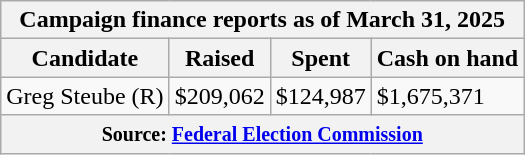<table class="wikitable sortable">
<tr>
<th colspan=4>Campaign finance reports as of March 31, 2025</th>
</tr>
<tr style="text-align:center;">
<th>Candidate</th>
<th>Raised</th>
<th>Spent</th>
<th>Cash on hand</th>
</tr>
<tr>
<td>Greg Steube (R)</td>
<td>$209,062</td>
<td>$124,987</td>
<td>$1,675,371</td>
</tr>
<tr>
<th colspan="4"><small>Source: <a href='#'>Federal Election Commission</a></small></th>
</tr>
</table>
